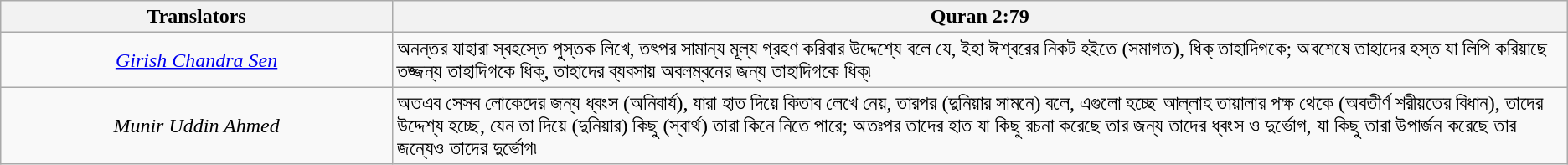<table class="wikitable">
<tr>
<th align="center" width="25%">Translators</th>
<th>Quran 2:79</th>
</tr>
<tr>
<td align="center"><em><a href='#'>Girish Chandra Sen</a></em></td>
<td>অনন্তর যাহারা স্বহস্তে পুস্তক লিখে, তৎপর সামান্য মূল্য গ্রহণ করিবার উদ্দেশ্যে বলে যে, ইহা ঈশ্বরের নিকট হইতে (সমাগত), ধিক্ তাহাদিগকে; অবশেষে তাহাদের হস্ত যা লিপি করিয়াছে তজ্জন্য তাহাদিগকে ধিক্, তাহাদের ব্যবসায় অবলম্বনের জন্য তাহাদিগকে ধিক্৷</td>
</tr>
<tr>
<td align="center"><em> Munir Uddin Ahmed</em></td>
<td>অতএব সেসব লোকেদের জন্য ধ্বংস (অনিবার্য), যারা হাত দিয়ে কিতাব লেখে নেয়, তারপর (দুনিয়ার সামনে) বলে, এগুলো হচ্ছে আল্লাহ তায়ালার পক্ষ থেকে (অবতীর্ণ শরীয়তের বিধান), তাদের উদ্দেশ্য হচ্ছে, যেন তা দিয়ে (দুনিয়ার) কিছু (স্বার্থ) তারা কিনে নিতে পারে; অতঃপর তাদের হাত যা কিছু রচনা করেছে তার জন্য তাদের ধ্বংস ও দুর্ভোগ, যা কিছু তারা উপার্জন করেছে তার জন্যেও তাদের দুর্ভোগ৷</td>
</tr>
</table>
